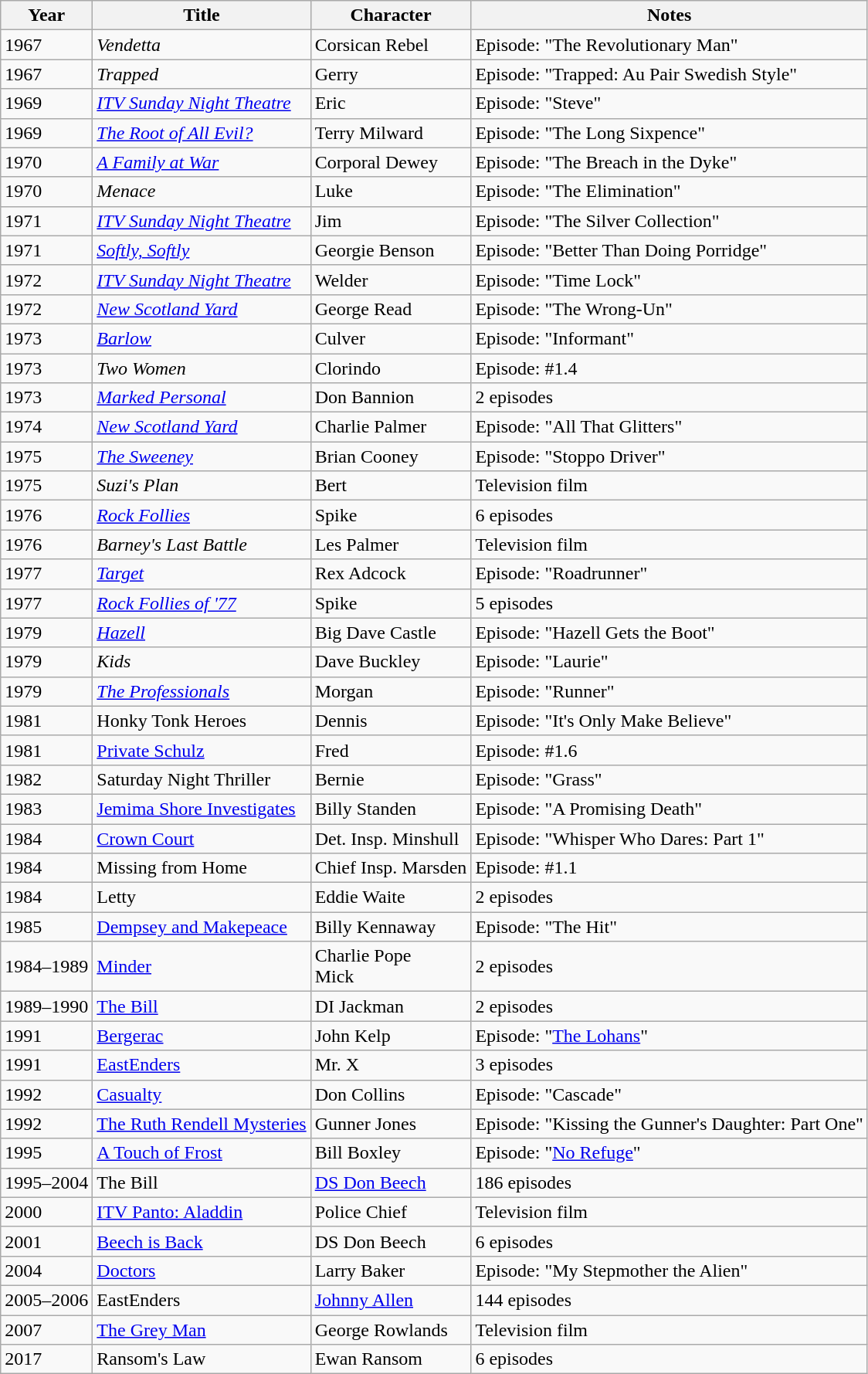<table class="wikitable sortable">
<tr>
<th>Year</th>
<th>Title</th>
<th>Character</th>
<th>Notes</th>
</tr>
<tr>
<td>1967</td>
<td><em>Vendetta</em></td>
<td>Corsican Rebel</td>
<td>Episode: "The Revolutionary Man"</td>
</tr>
<tr>
<td>1967</td>
<td><em>Trapped</em></td>
<td>Gerry</td>
<td>Episode: "Trapped: Au Pair Swedish Style"</td>
</tr>
<tr>
<td>1969</td>
<td><em><a href='#'>ITV Sunday Night Theatre</a></em></td>
<td>Eric</td>
<td>Episode: "Steve"</td>
</tr>
<tr>
<td>1969</td>
<td><em><a href='#'>The Root of All Evil?</a></em></td>
<td>Terry Milward</td>
<td>Episode: "The Long Sixpence"</td>
</tr>
<tr>
<td>1970</td>
<td><em><a href='#'>A Family at War</a></em></td>
<td>Corporal Dewey</td>
<td>Episode: "The Breach in the Dyke"</td>
</tr>
<tr>
<td>1970</td>
<td><em>Menace</em></td>
<td>Luke</td>
<td>Episode: "The Elimination"</td>
</tr>
<tr>
<td>1971</td>
<td><em><a href='#'>ITV Sunday Night Theatre</a></em></td>
<td>Jim</td>
<td>Episode: "The Silver Collection"</td>
</tr>
<tr>
<td>1971</td>
<td><em><a href='#'>Softly, Softly</a></em></td>
<td>Georgie Benson</td>
<td>Episode: "Better Than Doing Porridge"</td>
</tr>
<tr>
<td>1972</td>
<td><em><a href='#'>ITV Sunday Night Theatre</a></em></td>
<td>Welder</td>
<td>Episode: "Time Lock"</td>
</tr>
<tr>
<td>1972</td>
<td><em><a href='#'>New Scotland Yard</a></em></td>
<td>George Read</td>
<td>Episode: "The Wrong-Un"</td>
</tr>
<tr>
<td>1973</td>
<td><em><a href='#'>Barlow</a></em></td>
<td>Culver</td>
<td>Episode: "Informant"</td>
</tr>
<tr>
<td>1973</td>
<td><em>Two Women</em></td>
<td>Clorindo</td>
<td>Episode: #1.4</td>
</tr>
<tr>
<td>1973</td>
<td><em><a href='#'>Marked Personal</a></em></td>
<td>Don Bannion</td>
<td>2 episodes</td>
</tr>
<tr>
<td>1974</td>
<td><em><a href='#'>New Scotland Yard</a></em></td>
<td>Charlie Palmer</td>
<td>Episode: "All That Glitters"</td>
</tr>
<tr>
<td>1975</td>
<td><em><a href='#'>The Sweeney</a></em></td>
<td>Brian Cooney</td>
<td>Episode: "Stoppo Driver"</td>
</tr>
<tr>
<td>1975</td>
<td><em>Suzi's Plan</em></td>
<td>Bert</td>
<td>Television film</td>
</tr>
<tr>
<td>1976</td>
<td><em><a href='#'>Rock Follies</a></em></td>
<td>Spike</td>
<td>6 episodes</td>
</tr>
<tr>
<td>1976</td>
<td><em>Barney's Last Battle</em></td>
<td>Les Palmer</td>
<td>Television film</td>
</tr>
<tr>
<td>1977</td>
<td><em><a href='#'>Target</a></em></td>
<td>Rex Adcock</td>
<td>Episode: "Roadrunner"</td>
</tr>
<tr>
<td>1977</td>
<td><em><a href='#'>Rock Follies of '77</a></em></td>
<td>Spike</td>
<td>5 episodes</td>
</tr>
<tr>
<td>1979</td>
<td><em><a href='#'>Hazell</a></em></td>
<td>Big Dave Castle</td>
<td>Episode: "Hazell Gets the Boot"</td>
</tr>
<tr>
<td>1979</td>
<td><em>Kids</em></td>
<td>Dave Buckley</td>
<td>Episode: "Laurie"</td>
</tr>
<tr>
<td>1979</td>
<td><em><a href='#'>The Professionals</a></td>
<td>Morgan</td>
<td>Episode: "Runner"</td>
</tr>
<tr>
<td>1981</td>
<td></em>Honky Tonk Heroes<em></td>
<td>Dennis</td>
<td>Episode: "It's Only Make Believe"</td>
</tr>
<tr>
<td>1981</td>
<td></em><a href='#'>Private Schulz</a><em></td>
<td>Fred</td>
<td>Episode: #1.6</td>
</tr>
<tr>
<td>1982</td>
<td></em>Saturday Night Thriller<em></td>
<td>Bernie</td>
<td>Episode: "Grass"</td>
</tr>
<tr>
<td>1983</td>
<td></em><a href='#'>Jemima Shore Investigates</a><em></td>
<td>Billy Standen</td>
<td>Episode: "A Promising Death"</td>
</tr>
<tr>
<td>1984</td>
<td></em><a href='#'>Crown Court</a><em></td>
<td>Det. Insp. Minshull</td>
<td>Episode: "Whisper Who Dares: Part 1"</td>
</tr>
<tr>
<td>1984</td>
<td></em>Missing from Home<em></td>
<td>Chief Insp. Marsden</td>
<td>Episode: #1.1</td>
</tr>
<tr>
<td>1984</td>
<td></em>Letty<em></td>
<td>Eddie Waite</td>
<td>2 episodes</td>
</tr>
<tr>
<td>1985</td>
<td></em><a href='#'>Dempsey and Makepeace</a><em></td>
<td>Billy Kennaway</td>
<td>Episode: "The Hit"</td>
</tr>
<tr>
<td>1984–1989</td>
<td></em><a href='#'>Minder</a><em></td>
<td>Charlie Pope<br>Mick</td>
<td>2 episodes</td>
</tr>
<tr>
<td>1989–1990</td>
<td></em><a href='#'>The Bill</a><em></td>
<td>DI Jackman</td>
<td>2 episodes</td>
</tr>
<tr>
<td>1991</td>
<td></em><a href='#'>Bergerac</a><em></td>
<td>John Kelp</td>
<td>Episode: "<a href='#'>The Lohans</a>"</td>
</tr>
<tr>
<td>1991</td>
<td></em><a href='#'>EastEnders</a><em></td>
<td>Mr. X</td>
<td>3 episodes</td>
</tr>
<tr>
<td>1992</td>
<td></em><a href='#'>Casualty</a><em></td>
<td>Don Collins</td>
<td>Episode: "Cascade"</td>
</tr>
<tr>
<td>1992</td>
<td></em><a href='#'>The Ruth Rendell Mysteries</a><em></td>
<td>Gunner Jones</td>
<td>Episode: "Kissing the Gunner's Daughter: Part One"</td>
</tr>
<tr>
<td>1995</td>
<td></em><a href='#'>A Touch of Frost</a><em></td>
<td>Bill Boxley</td>
<td>Episode: "<a href='#'>No Refuge</a>"</td>
</tr>
<tr>
<td>1995–2004</td>
<td></em>The Bill<em></td>
<td><a href='#'>DS Don Beech</a></td>
<td>186 episodes</td>
</tr>
<tr>
<td>2000</td>
<td></em><a href='#'>ITV Panto: Aladdin</a><em></td>
<td>Police Chief</td>
<td>Television film</td>
</tr>
<tr>
<td>2001</td>
<td></em><a href='#'>Beech is Back</a><em></td>
<td>DS Don Beech</td>
<td>6 episodes</td>
</tr>
<tr>
<td>2004</td>
<td></em><a href='#'>Doctors</a><em></td>
<td>Larry Baker</td>
<td>Episode: "My Stepmother the Alien"</td>
</tr>
<tr>
<td>2005–2006</td>
<td></em>EastEnders<em></td>
<td><a href='#'>Johnny Allen</a></td>
<td>144 episodes</td>
</tr>
<tr>
<td>2007</td>
<td></em><a href='#'>The Grey Man</a><em></td>
<td>George Rowlands</td>
<td>Television film</td>
</tr>
<tr>
<td>2017</td>
<td></em>Ransom's Law<em></td>
<td>Ewan Ransom</td>
<td>6 episodes</td>
</tr>
</table>
